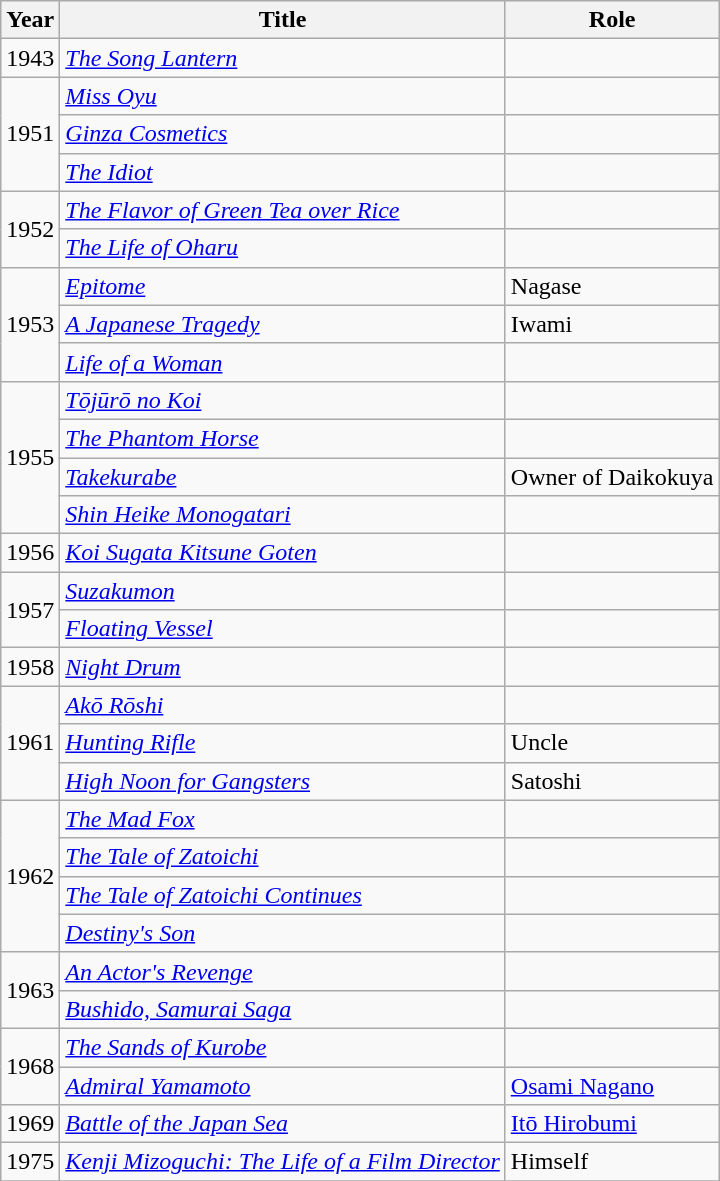<table class="wikitable sortable">
<tr>
<th>Year</th>
<th>Title</th>
<th>Role</th>
</tr>
<tr>
<td>1943</td>
<td><em><a href='#'>The Song Lantern</a></em></td>
<td></td>
</tr>
<tr>
<td rowspan=3>1951</td>
<td><em><a href='#'>Miss Oyu</a></em></td>
<td></td>
</tr>
<tr>
<td><em><a href='#'>Ginza Cosmetics</a></em></td>
<td></td>
</tr>
<tr>
<td><em><a href='#'>The Idiot</a></em></td>
<td></td>
</tr>
<tr>
<td rowspan=2>1952</td>
<td><em><a href='#'>The Flavor of Green Tea over Rice</a></em></td>
<td></td>
</tr>
<tr>
<td><em><a href='#'>The Life of Oharu</a></em></td>
<td></td>
</tr>
<tr>
<td rowspan=3>1953</td>
<td><em><a href='#'>Epitome</a></em></td>
<td>Nagase</td>
</tr>
<tr>
<td><em><a href='#'>A Japanese Tragedy</a></em></td>
<td>Iwami</td>
</tr>
<tr>
<td><em><a href='#'>Life of a Woman</a></em></td>
<td></td>
</tr>
<tr>
<td rowspan=4>1955</td>
<td><em><a href='#'>Tōjūrō no Koi</a></em></td>
<td></td>
</tr>
<tr>
<td><em><a href='#'>The Phantom Horse</a></em></td>
<td></td>
</tr>
<tr>
<td><em><a href='#'>Takekurabe</a></em></td>
<td>Owner of Daikokuya</td>
</tr>
<tr>
<td><em><a href='#'>Shin Heike Monogatari</a></em></td>
<td></td>
</tr>
<tr>
<td>1956</td>
<td><em><a href='#'>Koi Sugata Kitsune Goten</a></em></td>
<td></td>
</tr>
<tr>
<td rowspan=2>1957</td>
<td><em><a href='#'>Suzakumon</a></em></td>
<td></td>
</tr>
<tr>
<td><em><a href='#'>Floating Vessel</a></em></td>
<td></td>
</tr>
<tr>
<td>1958</td>
<td><em><a href='#'>Night Drum</a></em></td>
<td></td>
</tr>
<tr>
<td rowspan=3>1961</td>
<td><em><a href='#'>Akō Rōshi</a></em></td>
<td></td>
</tr>
<tr>
<td><em><a href='#'>Hunting Rifle</a></em></td>
<td>Uncle</td>
</tr>
<tr>
<td><em><a href='#'>High Noon for Gangsters</a></em></td>
<td>Satoshi</td>
</tr>
<tr>
<td rowspan=4>1962</td>
<td><em><a href='#'>The Mad Fox</a></em></td>
<td></td>
</tr>
<tr>
<td><em><a href='#'>The Tale of Zatoichi</a></em></td>
<td></td>
</tr>
<tr>
<td><em><a href='#'>The Tale of Zatoichi Continues</a></em></td>
<td></td>
</tr>
<tr>
<td><em><a href='#'>Destiny's Son</a></em></td>
<td></td>
</tr>
<tr>
<td rowspan=2>1963</td>
<td><em><a href='#'>An Actor's Revenge</a></em></td>
<td></td>
</tr>
<tr>
<td><em><a href='#'>Bushido, Samurai Saga</a></em></td>
<td></td>
</tr>
<tr>
<td rowspan=2>1968</td>
<td><em><a href='#'>The Sands of Kurobe</a></em></td>
<td></td>
</tr>
<tr>
<td><em><a href='#'>Admiral Yamamoto</a></em></td>
<td><a href='#'>Osami Nagano</a></td>
</tr>
<tr>
<td>1969</td>
<td><em><a href='#'>Battle of the Japan Sea</a></em></td>
<td><a href='#'>Itō Hirobumi</a></td>
</tr>
<tr>
<td>1975</td>
<td><em><a href='#'>Kenji Mizoguchi: The Life of a Film Director</a></em></td>
<td>Himself</td>
</tr>
<tr>
</tr>
</table>
